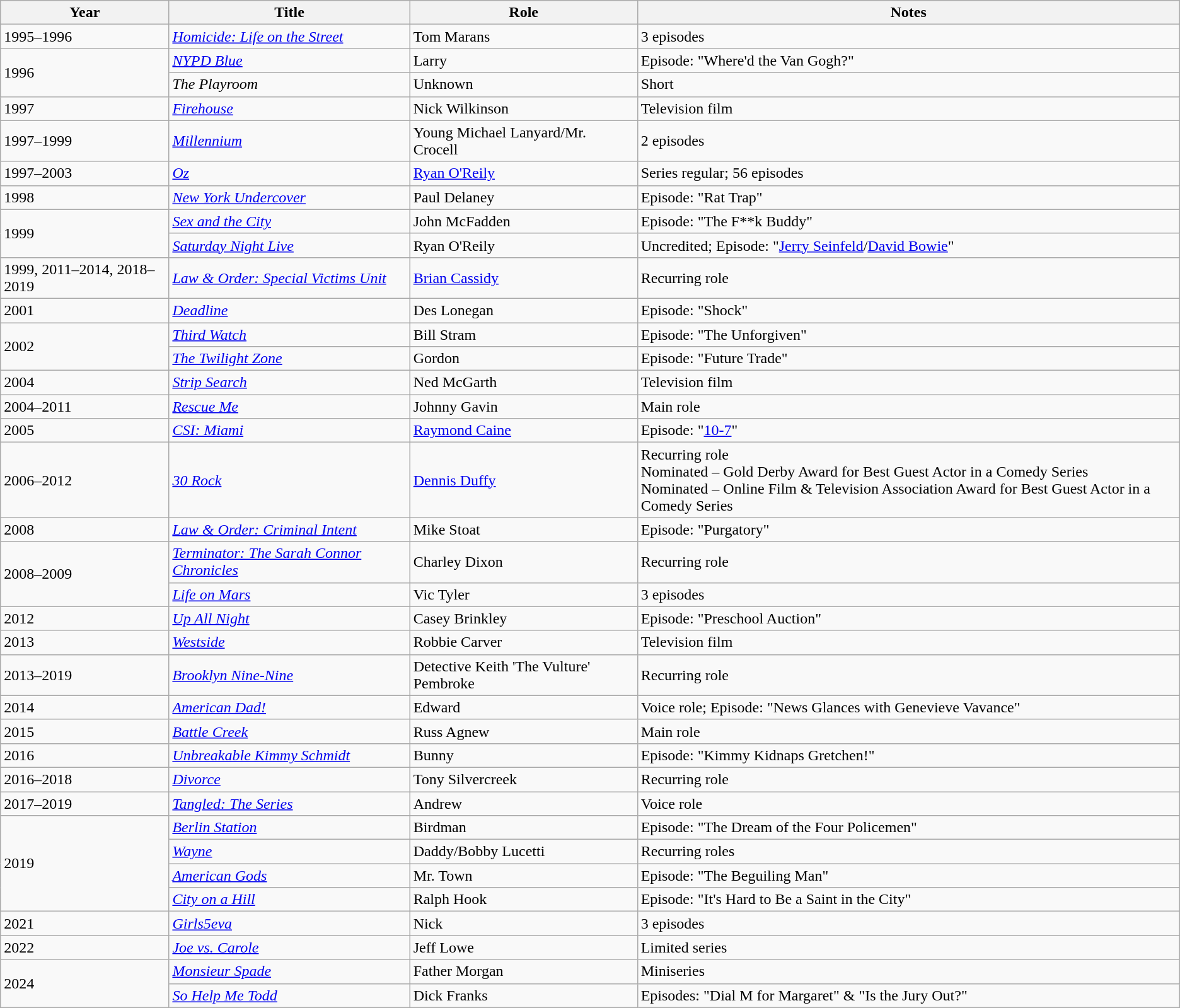<table class="wikitable sortable">
<tr>
<th>Year</th>
<th>Title</th>
<th>Role</th>
<th>Notes</th>
</tr>
<tr>
<td>1995–1996</td>
<td><em><a href='#'>Homicide: Life on the Street</a></em></td>
<td>Tom Marans</td>
<td>3 episodes</td>
</tr>
<tr>
<td rowspan="2">1996</td>
<td><em><a href='#'>NYPD Blue</a></em></td>
<td>Larry</td>
<td>Episode: "Where'd the Van Gogh?"</td>
</tr>
<tr>
<td><em>The Playroom</em></td>
<td>Unknown</td>
<td>Short</td>
</tr>
<tr>
<td>1997</td>
<td><em><a href='#'>Firehouse</a></em></td>
<td>Nick Wilkinson</td>
<td>Television film</td>
</tr>
<tr>
<td>1997–1999</td>
<td><em><a href='#'>Millennium</a></em></td>
<td>Young Michael Lanyard/Mr. Crocell</td>
<td>2 episodes</td>
</tr>
<tr>
<td>1997–2003</td>
<td><em><a href='#'>Oz</a></em></td>
<td><a href='#'>Ryan O'Reily</a></td>
<td>Series regular; 56 episodes</td>
</tr>
<tr>
<td>1998</td>
<td><em><a href='#'>New York Undercover</a></em></td>
<td>Paul Delaney</td>
<td>Episode: "Rat Trap"</td>
</tr>
<tr>
<td rowspan="2">1999</td>
<td><em><a href='#'>Sex and the City</a></em></td>
<td>John McFadden</td>
<td>Episode: "The F**k Buddy"</td>
</tr>
<tr>
<td><em><a href='#'>Saturday Night Live</a></em></td>
<td>Ryan O'Reily</td>
<td>Uncredited; Episode: "<a href='#'>Jerry Seinfeld</a>/<a href='#'>David Bowie</a>"</td>
</tr>
<tr>
<td>1999, 2011–2014, 2018–2019</td>
<td><em><a href='#'>Law & Order: Special Victims Unit</a></em></td>
<td><a href='#'>Brian Cassidy</a></td>
<td>Recurring role</td>
</tr>
<tr>
<td>2001</td>
<td><em><a href='#'>Deadline</a></em></td>
<td>Des Lonegan</td>
<td>Episode: "Shock"</td>
</tr>
<tr>
<td rowspan="2">2002</td>
<td><em><a href='#'>Third Watch</a></em></td>
<td>Bill Stram</td>
<td>Episode: "The Unforgiven"</td>
</tr>
<tr>
<td><em><a href='#'>The Twilight Zone</a></em></td>
<td>Gordon</td>
<td>Episode: "Future Trade"</td>
</tr>
<tr>
<td>2004</td>
<td><em><a href='#'>Strip Search</a></em></td>
<td>Ned McGarth</td>
<td>Television film</td>
</tr>
<tr>
<td>2004–2011</td>
<td><em><a href='#'>Rescue Me</a></em></td>
<td>Johnny Gavin</td>
<td>Main role</td>
</tr>
<tr>
<td>2005</td>
<td><em><a href='#'>CSI: Miami</a></em></td>
<td><a href='#'>Raymond Caine</a></td>
<td>Episode: "<a href='#'>10-7</a>"</td>
</tr>
<tr>
<td>2006–2012</td>
<td><em><a href='#'>30 Rock</a></em></td>
<td><a href='#'>Dennis Duffy</a></td>
<td>Recurring role<br>Nominated – Gold Derby Award for Best Guest Actor in a Comedy Series<br>Nominated – Online Film & Television Association Award for Best Guest Actor in a Comedy Series</td>
</tr>
<tr>
<td>2008</td>
<td><em><a href='#'>Law & Order: Criminal Intent</a></em></td>
<td>Mike Stoat</td>
<td>Episode: "Purgatory"</td>
</tr>
<tr>
<td rowspan="2">2008–2009</td>
<td><em><a href='#'>Terminator: The Sarah Connor Chronicles</a></em></td>
<td>Charley Dixon</td>
<td>Recurring role</td>
</tr>
<tr>
<td><em><a href='#'>Life on Mars</a></em></td>
<td>Vic Tyler</td>
<td>3 episodes</td>
</tr>
<tr>
<td>2012</td>
<td><em><a href='#'>Up All Night</a></em></td>
<td>Casey Brinkley</td>
<td>Episode: "Preschool Auction"</td>
</tr>
<tr>
<td>2013</td>
<td><em><a href='#'>Westside</a></em></td>
<td>Robbie Carver</td>
<td>Television film</td>
</tr>
<tr>
<td>2013–2019</td>
<td><em><a href='#'>Brooklyn Nine-Nine</a></em></td>
<td>Detective Keith 'The Vulture' Pembroke</td>
<td>Recurring role</td>
</tr>
<tr>
<td>2014</td>
<td><em><a href='#'>American Dad!</a></em></td>
<td>Edward</td>
<td>Voice role; Episode: "News Glances with Genevieve Vavance"</td>
</tr>
<tr>
<td>2015</td>
<td><em><a href='#'>Battle Creek</a></em></td>
<td>Russ Agnew</td>
<td>Main role</td>
</tr>
<tr>
<td>2016</td>
<td><em><a href='#'>Unbreakable Kimmy Schmidt</a></em></td>
<td>Bunny</td>
<td>Episode: "Kimmy Kidnaps Gretchen!"</td>
</tr>
<tr>
<td>2016–2018</td>
<td><em><a href='#'>Divorce</a></em></td>
<td>Tony Silvercreek</td>
<td>Recurring role</td>
</tr>
<tr>
<td>2017–2019</td>
<td><em><a href='#'>Tangled: The Series</a></em></td>
<td>Andrew</td>
<td>Voice role</td>
</tr>
<tr>
<td rowspan=4>2019</td>
<td><em><a href='#'>Berlin Station</a></em></td>
<td>Birdman</td>
<td>Episode: "The Dream of the Four Policemen"</td>
</tr>
<tr>
<td><em><a href='#'>Wayne</a></em></td>
<td>Daddy/Bobby Lucetti</td>
<td>Recurring roles</td>
</tr>
<tr>
<td><em><a href='#'>American Gods</a></em></td>
<td>Mr. Town</td>
<td>Episode: "The Beguiling Man"</td>
</tr>
<tr>
<td><em><a href='#'>City on a Hill</a></em></td>
<td>Ralph Hook</td>
<td>Episode: "It's Hard to Be a Saint in the City"</td>
</tr>
<tr>
<td>2021</td>
<td><em><a href='#'>Girls5eva</a></em></td>
<td>Nick</td>
<td>3 episodes</td>
</tr>
<tr>
<td>2022</td>
<td><em><a href='#'>Joe vs. Carole</a></em></td>
<td>Jeff Lowe</td>
<td>Limited series</td>
</tr>
<tr>
<td rowspan="2">2024</td>
<td><em><a href='#'>Monsieur Spade</a></em></td>
<td>Father Morgan</td>
<td>Miniseries</td>
</tr>
<tr>
<td><em><a href='#'>So Help Me Todd</a></em></td>
<td>Dick Franks</td>
<td>Episodes: "Dial M for Margaret" & "Is the Jury Out?"</td>
</tr>
</table>
